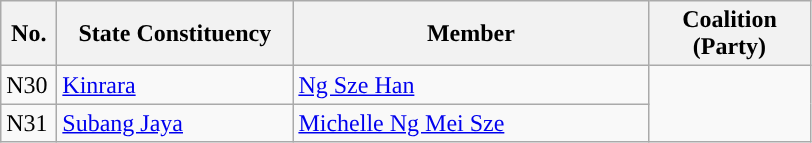<table class="wikitable">
<tr>
<th width="30">No.</th>
<th width="150">State Constituency</th>
<th width="230">Member</th>
<th width="100">Coalition (Party)</th>
</tr>
<tr>
<td>N30</td>
<td><a href='#'>Kinrara</a></td>
<td><a href='#'>Ng Sze Han</a></td>
<td rowspan="2"></td>
</tr>
<tr>
<td>N31</td>
<td><a href='#'>Subang Jaya</a></td>
<td><a href='#'>Michelle Ng Mei Sze</a></td>
</tr>
</table>
